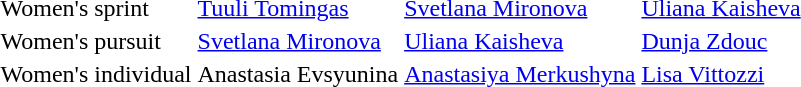<table>
<tr>
<td>Women's sprint</td>
<td> <a href='#'>Tuuli Tomingas</a></td>
<td> <a href='#'>Svetlana Mironova</a></td>
<td> <a href='#'>Uliana Kaisheva</a></td>
</tr>
<tr>
<td>Women's pursuit</td>
<td> <a href='#'>Svetlana Mironova</a></td>
<td> <a href='#'>Uliana Kaisheva</a></td>
<td> <a href='#'>Dunja Zdouc</a></td>
</tr>
<tr>
<td>Women's individual</td>
<td> Anastasia Evsyunina</td>
<td> <a href='#'>Anastasiya Merkushyna</a></td>
<td> <a href='#'>Lisa Vittozzi</a></td>
</tr>
</table>
